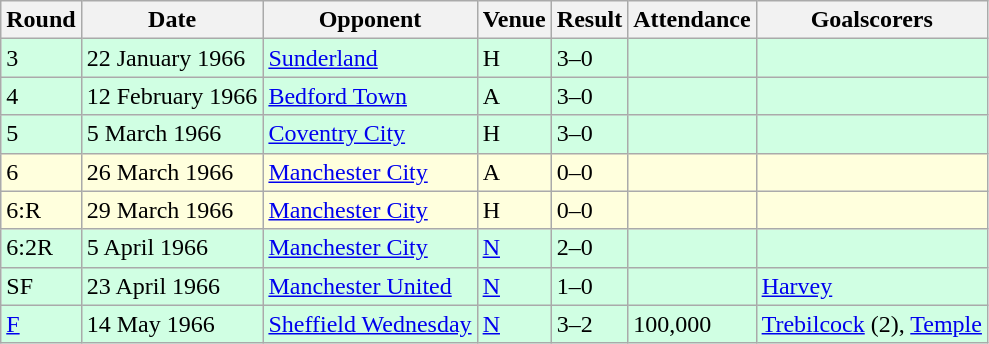<table class="wikitable">
<tr>
<th>Round</th>
<th>Date</th>
<th>Opponent</th>
<th>Venue</th>
<th>Result</th>
<th>Attendance</th>
<th>Goalscorers</th>
</tr>
<tr style="background-color: #d0ffe3;">
<td>3</td>
<td>22 January 1966</td>
<td><a href='#'>Sunderland</a></td>
<td>H</td>
<td>3–0</td>
<td></td>
<td></td>
</tr>
<tr style="background-color: #d0ffe3;">
<td>4</td>
<td>12 February 1966</td>
<td><a href='#'>Bedford Town</a></td>
<td>A</td>
<td>3–0</td>
<td></td>
<td></td>
</tr>
<tr style="background-color: #d0ffe3;">
<td>5</td>
<td>5 March 1966</td>
<td><a href='#'>Coventry City</a></td>
<td>H</td>
<td>3–0</td>
<td></td>
<td></td>
</tr>
<tr style="background-color: #ffffdd;">
<td>6</td>
<td>26 March 1966</td>
<td><a href='#'>Manchester City</a></td>
<td>A</td>
<td>0–0</td>
<td></td>
<td></td>
</tr>
<tr style="background-color: #ffffdd;">
<td>6:R</td>
<td>29 March 1966</td>
<td><a href='#'>Manchester City</a></td>
<td>H</td>
<td>0–0</td>
<td></td>
<td></td>
</tr>
<tr style="background-color: #d0ffe3;">
<td>6:2R</td>
<td>5 April 1966</td>
<td><a href='#'>Manchester City</a></td>
<td><a href='#'>N</a></td>
<td>2–0</td>
<td></td>
<td></td>
</tr>
<tr style="background-color: #d0ffe3;">
<td>SF</td>
<td>23 April 1966</td>
<td><a href='#'>Manchester United</a></td>
<td><a href='#'>N</a></td>
<td>1–0</td>
<td></td>
<td><a href='#'>Harvey</a></td>
</tr>
<tr style="background-color: #d0ffe3;">
<td><a href='#'>F</a></td>
<td>14 May 1966</td>
<td><a href='#'>Sheffield Wednesday</a></td>
<td><a href='#'>N</a></td>
<td>3–2</td>
<td>100,000</td>
<td><a href='#'>Trebilcock</a> (2), <a href='#'>Temple</a></td>
</tr>
</table>
